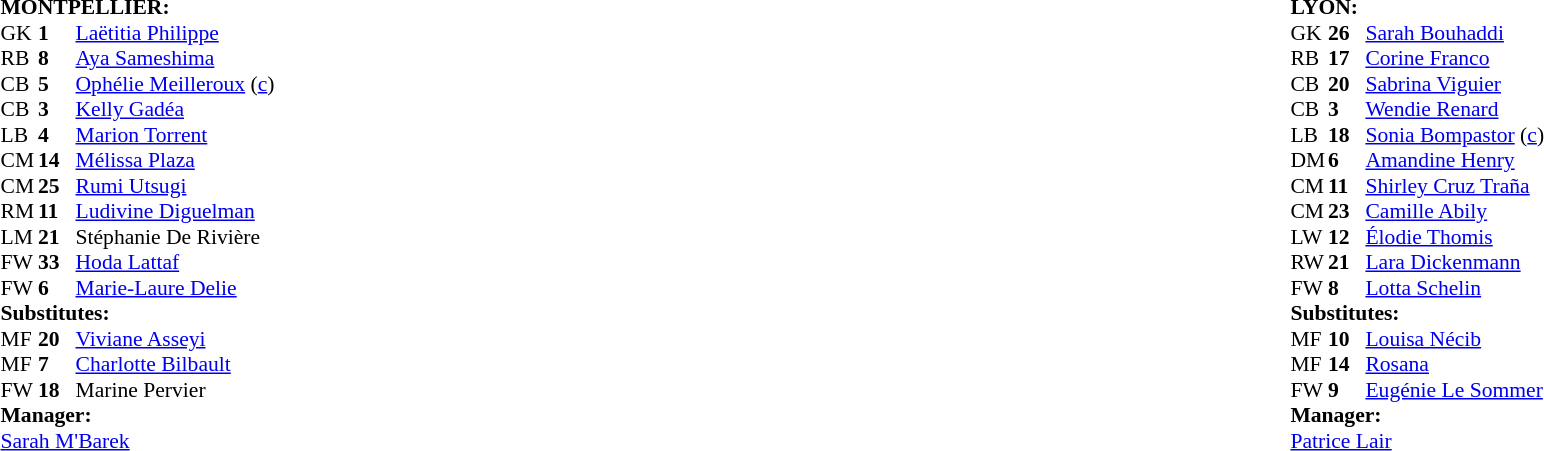<table width="100%">
<tr>
<td valign="top" width="50%"><br><table style="font-size: 90%" cellspacing="0" cellpadding="0">
<tr>
<td colspan="4"><strong>MONTPELLIER:</strong></td>
</tr>
<tr>
<th width=25></th>
<th width=25></th>
</tr>
<tr>
<td>GK</td>
<td><strong>1</strong></td>
<td> <a href='#'>Laëtitia Philippe</a></td>
</tr>
<tr>
<td>RB</td>
<td><strong>8</strong></td>
<td> <a href='#'>Aya Sameshima</a></td>
</tr>
<tr>
<td>CB</td>
<td><strong>5</strong></td>
<td> <a href='#'>Ophélie Meilleroux</a> (<a href='#'>c</a>)</td>
</tr>
<tr>
<td>CB</td>
<td><strong>3</strong></td>
<td> <a href='#'>Kelly Gadéa</a></td>
</tr>
<tr>
<td>LB</td>
<td><strong>4</strong></td>
<td> <a href='#'>Marion Torrent</a></td>
</tr>
<tr>
<td>CM</td>
<td><strong>14</strong></td>
<td> <a href='#'>Mélissa Plaza</a></td>
<td></td>
<td></td>
</tr>
<tr>
<td>CM</td>
<td><strong>25</strong></td>
<td> <a href='#'>Rumi Utsugi</a></td>
</tr>
<tr>
<td>RM</td>
<td><strong>11</strong></td>
<td> <a href='#'>Ludivine Diguelman</a></td>
<td></td>
<td></td>
</tr>
<tr>
<td>LM</td>
<td><strong>21</strong></td>
<td> Stéphanie De Rivière</td>
<td></td>
<td></td>
</tr>
<tr>
<td>FW</td>
<td><strong>33</strong></td>
<td> <a href='#'>Hoda Lattaf</a></td>
</tr>
<tr>
<td>FW</td>
<td><strong>6</strong></td>
<td> <a href='#'>Marie-Laure Delie</a></td>
</tr>
<tr>
<td colspan=3><strong>Substitutes:</strong></td>
</tr>
<tr>
<td>MF</td>
<td><strong>20</strong></td>
<td> <a href='#'>Viviane Asseyi</a></td>
<td></td>
<td></td>
</tr>
<tr>
<td>MF</td>
<td><strong>7</strong></td>
<td> <a href='#'>Charlotte Bilbault</a></td>
<td></td>
<td></td>
</tr>
<tr>
<td>FW</td>
<td><strong>18</strong></td>
<td> Marine Pervier</td>
<td></td>
<td></td>
</tr>
<tr>
<td colspan=3><strong>Manager:</strong></td>
</tr>
<tr>
<td colspan=4> <a href='#'>Sarah M'Barek</a></td>
</tr>
</table>
</td>
<td valign="top" width="50%"><br><table style="font-size: 90%" cellspacing="0" cellpadding="0" align=center>
<tr>
<td colspan="4"><strong>LYON:</strong></td>
</tr>
<tr>
<th width=25></th>
<th width=25></th>
</tr>
<tr>
<td>GK</td>
<td><strong>26</strong></td>
<td> <a href='#'>Sarah Bouhaddi</a></td>
</tr>
<tr>
<td>RB</td>
<td><strong>17</strong></td>
<td> <a href='#'>Corine Franco</a></td>
</tr>
<tr>
<td>CB</td>
<td><strong>20</strong></td>
<td> <a href='#'>Sabrina Viguier</a></td>
</tr>
<tr>
<td>CB</td>
<td><strong>3</strong></td>
<td> <a href='#'>Wendie Renard</a></td>
</tr>
<tr>
<td>LB</td>
<td><strong>18</strong></td>
<td> <a href='#'>Sonia Bompastor</a> (<a href='#'>c</a>)</td>
</tr>
<tr>
<td>DM</td>
<td><strong>6</strong></td>
<td> <a href='#'>Amandine Henry</a></td>
</tr>
<tr>
<td>CM</td>
<td><strong>11</strong></td>
<td> <a href='#'>Shirley Cruz Traña</a></td>
</tr>
<tr>
<td>CM</td>
<td><strong>23</strong></td>
<td> <a href='#'>Camille Abily</a></td>
<td></td>
<td></td>
</tr>
<tr>
<td>LW</td>
<td><strong>12</strong></td>
<td> <a href='#'>Élodie Thomis</a></td>
<td></td>
<td></td>
</tr>
<tr>
<td>RW</td>
<td><strong>21</strong></td>
<td> <a href='#'>Lara Dickenmann</a></td>
<td></td>
<td></td>
</tr>
<tr>
<td>FW</td>
<td><strong>8</strong></td>
<td> <a href='#'>Lotta Schelin</a></td>
</tr>
<tr>
<td colspan=3><strong>Substitutes:</strong></td>
</tr>
<tr>
<td>MF</td>
<td><strong>10</strong></td>
<td> <a href='#'>Louisa Nécib</a></td>
<td></td>
<td></td>
</tr>
<tr>
<td>MF</td>
<td><strong>14</strong></td>
<td> <a href='#'>Rosana</a></td>
<td></td>
<td></td>
</tr>
<tr>
<td>FW</td>
<td><strong>9</strong></td>
<td> <a href='#'>Eugénie Le Sommer</a></td>
<td></td>
<td></td>
</tr>
<tr>
<td colspan=3><strong>Manager:</strong></td>
</tr>
<tr>
<td colspan=4> <a href='#'>Patrice Lair</a></td>
</tr>
</table>
</td>
</tr>
</table>
